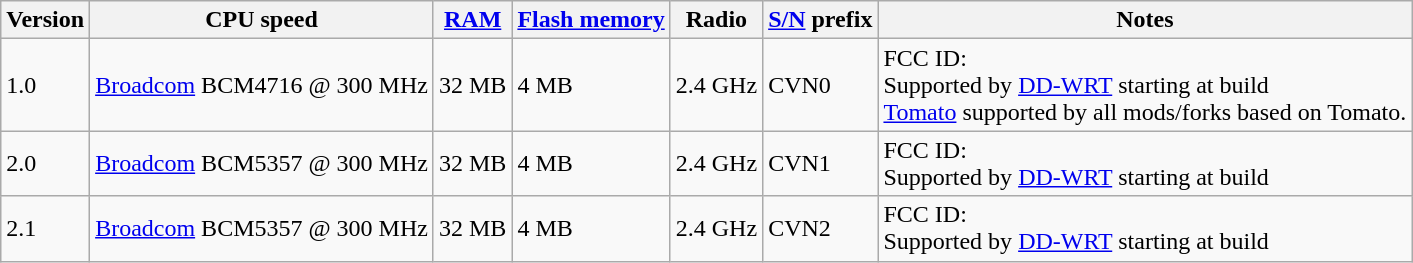<table class="wikitable">
<tr>
<th>Version</th>
<th>CPU speed</th>
<th><a href='#'>RAM</a></th>
<th><a href='#'>Flash memory</a></th>
<th>Radio</th>
<th><a href='#'>S/N</a> prefix</th>
<th>Notes</th>
</tr>
<tr>
<td>1.0</td>
<td><a href='#'>Broadcom</a> BCM4716 @ 300 MHz</td>
<td>32 MB</td>
<td>4 MB</td>
<td>2.4 GHz</td>
<td>CVN0</td>
<td>FCC ID: <br>Supported by <a href='#'>DD-WRT</a> starting at build <br><a href='#'>Tomato</a> supported by all mods/forks based on Tomato.</td>
</tr>
<tr>
<td>2.0</td>
<td><a href='#'>Broadcom</a> BCM5357 @ 300 MHz</td>
<td>32 MB</td>
<td>4 MB</td>
<td>2.4 GHz</td>
<td>CVN1</td>
<td>FCC ID: <br>Supported by <a href='#'>DD-WRT</a> starting at build </td>
</tr>
<tr>
<td>2.1</td>
<td><a href='#'>Broadcom</a> BCM5357 @ 300 MHz</td>
<td>32 MB</td>
<td>4 MB</td>
<td>2.4 GHz</td>
<td>CVN2</td>
<td>FCC ID: <br>Supported by <a href='#'>DD-WRT</a> starting at build </td>
</tr>
</table>
